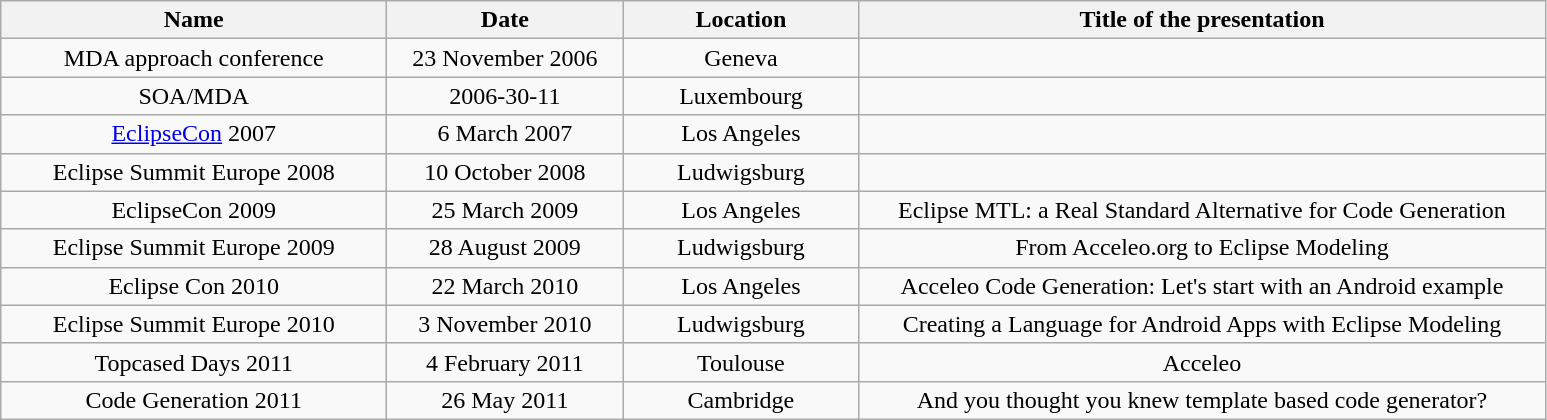<table class="wikitable" style="text-align:center;">
<tr>
<th>Name</th>
<th>Date</th>
<th>Location</th>
<th>Title of the presentation</th>
</tr>
<tr>
<td style="width:250px">MDA approach conference</td>
<td style="width:150px">23 November 2006</td>
<td style="width:150px">Geneva</td>
<td style="width:450px"></td>
</tr>
<tr>
<td>SOA/MDA</td>
<td>2006-30-11</td>
<td>Luxembourg</td>
<td></td>
</tr>
<tr>
<td><a href='#'>EclipseCon</a> 2007</td>
<td>6 March 2007</td>
<td>Los Angeles</td>
<td></td>
</tr>
<tr>
<td>Eclipse Summit Europe 2008</td>
<td>10 October 2008</td>
<td>Ludwigsburg</td>
<td></td>
</tr>
<tr>
<td>EclipseCon 2009</td>
<td>25 March 2009</td>
<td>Los Angeles</td>
<td>Eclipse MTL: a Real Standard Alternative for Code Generation</td>
</tr>
<tr>
<td>Eclipse Summit Europe 2009</td>
<td>28 August 2009</td>
<td>Ludwigsburg</td>
<td>From Acceleo.org to Eclipse Modeling</td>
</tr>
<tr>
<td>Eclipse Con 2010</td>
<td>22 March 2010</td>
<td>Los Angeles</td>
<td>Acceleo Code Generation: Let's start with an Android example</td>
</tr>
<tr>
<td>Eclipse Summit Europe 2010</td>
<td>3 November 2010</td>
<td>Ludwigsburg</td>
<td>Creating a Language for Android Apps with Eclipse Modeling</td>
</tr>
<tr>
<td>Topcased Days 2011</td>
<td>4 February 2011</td>
<td>Toulouse</td>
<td>Acceleo</td>
</tr>
<tr>
<td>Code Generation 2011</td>
<td>26 May 2011</td>
<td>Cambridge</td>
<td>And you thought you knew template based code generator?</td>
</tr>
</table>
